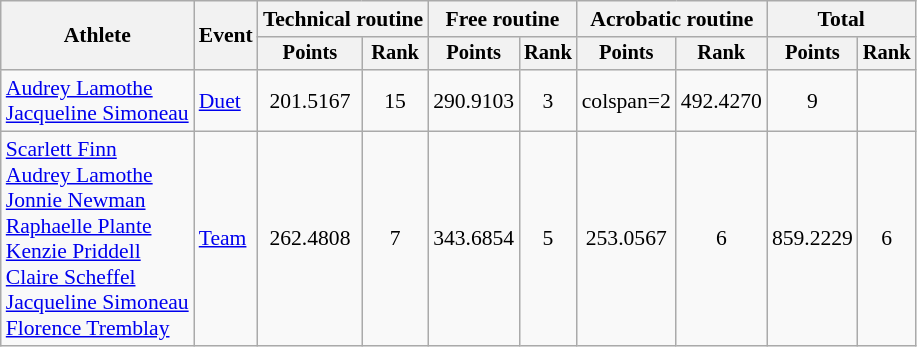<table class=wikitable style=font-size:90%;text-align:center>
<tr>
<th rowspan=2>Athlete</th>
<th rowspan=2>Event</th>
<th colspan=2>Technical routine</th>
<th colspan=2>Free routine</th>
<th colspan=2>Acrobatic routine</th>
<th colspan=2>Total</th>
</tr>
<tr style="font-size:95%">
<th>Points</th>
<th>Rank</th>
<th>Points</th>
<th>Rank</th>
<th>Points</th>
<th>Rank</th>
<th>Points</th>
<th>Rank</th>
</tr>
<tr align=center>
<td align=left><a href='#'>Audrey Lamothe</a><br><a href='#'>Jacqueline Simoneau</a></td>
<td align=left><a href='#'>Duet</a></td>
<td>201.5167</td>
<td>15</td>
<td>290.9103</td>
<td>3</td>
<td>colspan=2 </td>
<td>492.4270</td>
<td>9</td>
</tr>
<tr align=center>
<td align=left><a href='#'>Scarlett Finn</a><br><a href='#'>Audrey Lamothe</a><br><a href='#'>Jonnie Newman</a><br><a href='#'>Raphaelle Plante</a><br><a href='#'>Kenzie Priddell</a><br><a href='#'>Claire Scheffel</a><br><a href='#'>Jacqueline Simoneau</a><br><a href='#'>Florence Tremblay</a></td>
<td align=left><a href='#'>Team</a></td>
<td>262.4808</td>
<td>7</td>
<td>343.6854</td>
<td>5</td>
<td>253.0567</td>
<td>6</td>
<td>859.2229</td>
<td>6</td>
</tr>
</table>
